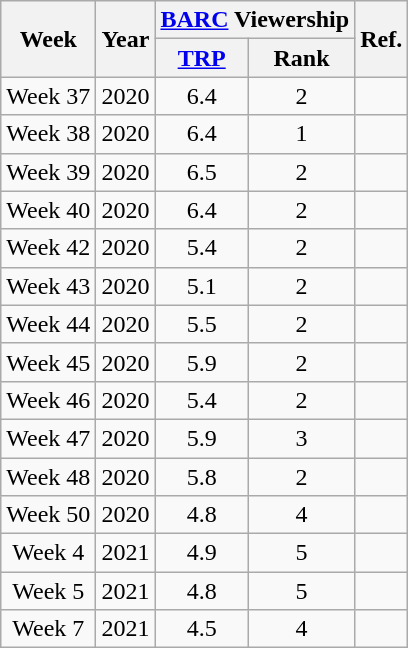<table class="wikitable" style="text-align:center">
<tr>
<th rowspan="2">Week</th>
<th rowspan="2">Year</th>
<th colspan="2"><a href='#'>BARC</a> Viewership</th>
<th rowspan="2">Ref.</th>
</tr>
<tr>
<th><a href='#'>TRP</a></th>
<th>Rank</th>
</tr>
<tr>
<td>Week 37</td>
<td>2020</td>
<td>6.4</td>
<td>2</td>
<td></td>
</tr>
<tr>
<td>Week 38</td>
<td>2020</td>
<td>6.4</td>
<td>1</td>
<td></td>
</tr>
<tr>
<td>Week 39</td>
<td>2020</td>
<td>6.5</td>
<td>2</td>
<td></td>
</tr>
<tr>
<td>Week 40</td>
<td>2020</td>
<td>6.4</td>
<td>2</td>
<td></td>
</tr>
<tr>
<td>Week 42</td>
<td>2020</td>
<td>5.4</td>
<td>2</td>
<td></td>
</tr>
<tr>
<td>Week 43</td>
<td>2020</td>
<td>5.1</td>
<td>2</td>
<td></td>
</tr>
<tr>
<td>Week 44</td>
<td>2020</td>
<td>5.5</td>
<td>2</td>
<td></td>
</tr>
<tr>
<td>Week 45</td>
<td>2020</td>
<td>5.9</td>
<td>2</td>
<td></td>
</tr>
<tr>
<td>Week 46</td>
<td>2020</td>
<td>5.4</td>
<td>2</td>
<td></td>
</tr>
<tr>
<td>Week 47</td>
<td>2020</td>
<td>5.9</td>
<td>3</td>
<td></td>
</tr>
<tr>
<td>Week 48</td>
<td>2020</td>
<td>5.8</td>
<td>2</td>
<td></td>
</tr>
<tr>
<td>Week 50</td>
<td>2020</td>
<td>4.8</td>
<td>4</td>
<td></td>
</tr>
<tr>
<td>Week 4</td>
<td>2021</td>
<td>4.9</td>
<td>5</td>
<td></td>
</tr>
<tr>
<td>Week 5</td>
<td>2021</td>
<td>4.8</td>
<td>5</td>
<td></td>
</tr>
<tr>
<td>Week 7</td>
<td>2021</td>
<td>4.5</td>
<td>4</td>
<td></td>
</tr>
</table>
